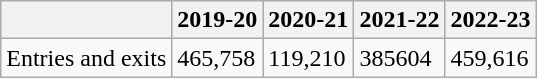<table class="wikitable">
<tr>
<th></th>
<th>2019-20</th>
<th>2020-21</th>
<th>2021-22</th>
<th>2022-23</th>
</tr>
<tr>
<td>Entries and exits</td>
<td>465,758</td>
<td>119,210</td>
<td>385604</td>
<td>459,616</td>
</tr>
</table>
